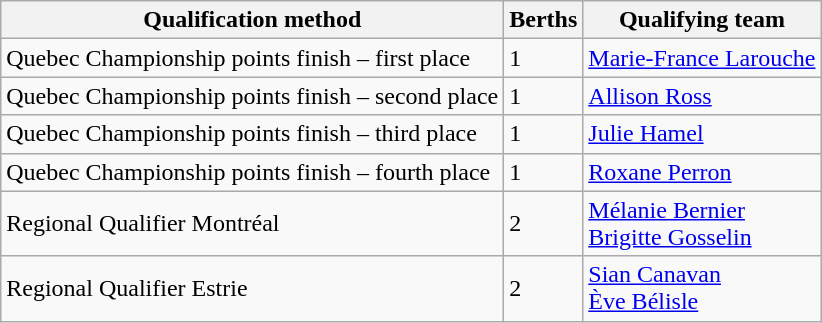<table class="wikitable">
<tr>
<th>Qualification method</th>
<th>Berths</th>
<th>Qualifying team</th>
</tr>
<tr>
<td>Quebec Championship points finish – first place</td>
<td>1</td>
<td><a href='#'>Marie-France Larouche</a></td>
</tr>
<tr>
<td>Quebec Championship points finish – second place</td>
<td>1</td>
<td><a href='#'>Allison Ross</a></td>
</tr>
<tr>
<td>Quebec Championship points finish – third place</td>
<td>1</td>
<td><a href='#'>Julie Hamel</a></td>
</tr>
<tr>
<td>Quebec Championship points finish – fourth place</td>
<td>1</td>
<td><a href='#'>Roxane Perron</a></td>
</tr>
<tr>
<td>Regional Qualifier Montréal</td>
<td>2</td>
<td><a href='#'>Mélanie Bernier</a> <br> <a href='#'>Brigitte Gosselin</a></td>
</tr>
<tr>
<td>Regional Qualifier Estrie</td>
<td>2</td>
<td><a href='#'>Sian Canavan</a> <br> <a href='#'>Ève Bélisle</a></td>
</tr>
</table>
